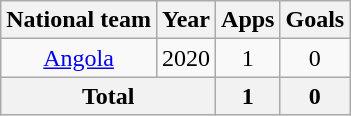<table class="wikitable" style="text-align:center">
<tr>
<th>National team</th>
<th>Year</th>
<th>Apps</th>
<th>Goals</th>
</tr>
<tr>
<td><a href='#'>Angola</a></td>
<td>2020</td>
<td>1</td>
<td>0</td>
</tr>
<tr>
<th colspan="2">Total</th>
<th>1</th>
<th>0</th>
</tr>
</table>
